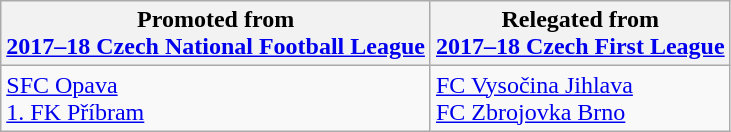<table class="wikitable">
<tr>
<th>Promoted from<br><a href='#'>2017–18 Czech National Football League</a></th>
<th>Relegated from<br><a href='#'>2017–18 Czech First League</a></th>
</tr>
<tr>
<td><a href='#'>SFC Opava</a><br><a href='#'>1. FK Příbram</a></td>
<td><a href='#'>FC Vysočina Jihlava</a><br><a href='#'>FC Zbrojovka Brno</a></td>
</tr>
</table>
